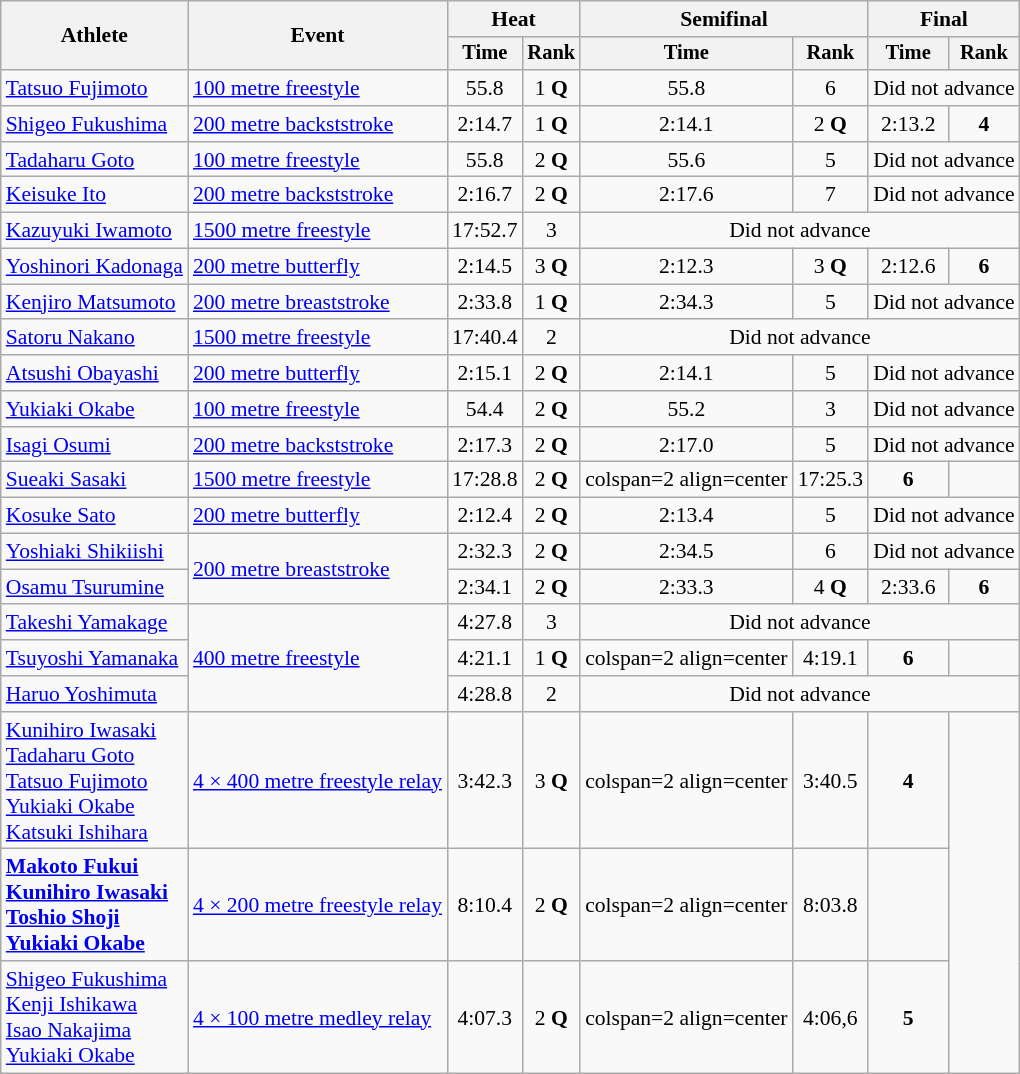<table class=wikitable style="font-size:90%">
<tr>
<th rowspan="2">Athlete</th>
<th rowspan="2">Event</th>
<th colspan="2">Heat</th>
<th colspan="2">Semifinal</th>
<th colspan="2">Final</th>
</tr>
<tr style="font-size:95%">
<th>Time</th>
<th>Rank</th>
<th>Time</th>
<th>Rank</th>
<th>Time</th>
<th>Rank</th>
</tr>
<tr align=center>
<td align=left rowspan=1><a href='#'>Tatsuo Fujimoto</a></td>
<td align=left><a href='#'>100 metre freestyle</a></td>
<td align=center>55.8</td>
<td align=center>1	<strong>Q</strong></td>
<td align=center>55.8</td>
<td align=center>6</td>
<td colspan=2 align=center>Did not advance</td>
</tr>
<tr align=center>
<td align=left rowspan=1><a href='#'>Shigeo Fukushima</a></td>
<td align=left><a href='#'>200 metre backststroke</a></td>
<td align=center>2:14.7</td>
<td align=center>1 <strong>Q</strong></td>
<td align=center>2:14.1</td>
<td align=center>2 <strong>Q</strong></td>
<td align=center>2:13.2</td>
<td align=center><strong>4</strong></td>
</tr>
<tr align=center>
<td align=left rowspan=1><a href='#'>Tadaharu Goto</a></td>
<td align=left><a href='#'>100 metre freestyle</a></td>
<td align=center>55.8</td>
<td align=center>2	<strong>Q</strong></td>
<td align=center>55.6</td>
<td align=center>5</td>
<td colspan=2 align=center>Did not advance</td>
</tr>
<tr align=center>
<td align=left rowspan=1><a href='#'>Keisuke Ito</a></td>
<td align=left><a href='#'>200 metre backststroke</a></td>
<td align=center>2:16.7</td>
<td align=center>2 <strong>Q</strong></td>
<td align=center>2:17.6</td>
<td align=center>7</td>
<td colspan=2 align=center>Did not advance</td>
</tr>
<tr align=center>
<td align=left rowspan=1><a href='#'>Kazuyuki Iwamoto</a></td>
<td align=left><a href='#'>1500 metre freestyle</a></td>
<td align=center>17:52.7</td>
<td align=center>3</td>
<td colspan=4 align=center>Did not advance</td>
</tr>
<tr align=center>
<td align=left rowspan=1><a href='#'>Yoshinori Kadonaga</a></td>
<td align=left><a href='#'>200 metre butterfly</a></td>
<td align=center>2:14.5</td>
<td align=center>3 <strong>Q</strong></td>
<td align=center>2:12.3</td>
<td align=center>3 <strong>Q</strong></td>
<td align=center>2:12.6</td>
<td align=center><strong>6</strong></td>
</tr>
<tr align=center>
<td align=left rowspan=1><a href='#'>Kenjiro Matsumoto</a></td>
<td align=left><a href='#'>200 metre breaststroke</a></td>
<td align=center>2:33.8</td>
<td align=center>1	<strong>Q</strong></td>
<td align=center>2:34.3</td>
<td align=center>5</td>
<td colspan=2 align=center>Did not advance</td>
</tr>
<tr align=center>
<td align=left rowspan=1><a href='#'>Satoru Nakano</a></td>
<td align=left><a href='#'>1500 metre freestyle</a></td>
<td align=center>17:40.4</td>
<td align=center>2</td>
<td colspan=4 align=center>Did not advance</td>
</tr>
<tr align=center>
<td align=left rowspan=1><a href='#'>Atsushi Obayashi</a></td>
<td align=left><a href='#'>200 metre butterfly</a></td>
<td align=center>2:15.1</td>
<td align=center>2	<strong>Q</strong></td>
<td align=center>2:14.1</td>
<td align=center>5</td>
<td colspan=4 align=center>Did not advance</td>
</tr>
<tr align=center>
<td align=left rowspan=1><a href='#'>Yukiaki Okabe</a></td>
<td align=left><a href='#'>100 metre freestyle</a></td>
<td align=center>54.4</td>
<td align=center>2	<strong>Q</strong></td>
<td align=center>55.2</td>
<td align=center>3</td>
<td colspan=2 align=center>Did not advance</td>
</tr>
<tr align=center>
<td align=left rowspan=1><a href='#'>Isagi Osumi</a></td>
<td align=left><a href='#'>200 metre backststroke</a></td>
<td align=center>2:17.3</td>
<td align=center>2 <strong>Q</strong></td>
<td align=center>2:17.0</td>
<td align=center>5</td>
<td colspan=2 align=center>Did not advance</td>
</tr>
<tr align=center>
<td align=left rowspan=1><a href='#'>Sueaki Sasaki</a></td>
<td align=left><a href='#'>1500 metre freestyle</a></td>
<td align=center>17:28.8</td>
<td align=center>2	<strong>Q</strong></td>
<td>colspan=2 align=center </td>
<td align=center>17:25.3</td>
<td align=center><strong>6</strong></td>
</tr>
<tr align=center>
<td align=left rowspan=1><a href='#'>Kosuke Sato</a></td>
<td align=left><a href='#'>200 metre butterfly</a></td>
<td align=center>2:12.4</td>
<td align=center>2	<strong>Q</strong></td>
<td align=center>2:13.4</td>
<td align=center>5</td>
<td colspan=4 align=center>Did not advance</td>
</tr>
<tr align=center>
<td align=left rowspan=1><a href='#'>Yoshiaki Shikiishi</a></td>
<td align=left rowspan=2><a href='#'>200 metre breaststroke</a></td>
<td align=center>2:32.3</td>
<td align=center>2 <strong>Q</strong></td>
<td align=center>2:34.5</td>
<td align=center>6</td>
<td colspan=4 align=center>Did not advance</td>
</tr>
<tr align=center>
<td align=left rowspan=1><a href='#'>Osamu Tsurumine</a></td>
<td align=center>2:34.1</td>
<td align=center>2	<strong>Q</strong></td>
<td align=center>2:33.3</td>
<td align=center>4 <strong>Q</strong></td>
<td align=center>2:33.6</td>
<td align=center><strong>6</strong></td>
</tr>
<tr align=center>
<td align=left rowspan=1><a href='#'>Takeshi Yamakage</a></td>
<td align=left rowspan=3><a href='#'>400 metre freestyle</a></td>
<td align=center>4:27.8</td>
<td align=center>3</td>
<td colspan=4 align=center>Did not advance</td>
</tr>
<tr align=center>
<td align=left rowspan=1><a href='#'>Tsuyoshi Yamanaka</a></td>
<td align=center>4:21.1</td>
<td align=center>1 <strong>Q</strong></td>
<td>colspan=2 align=center </td>
<td align=center>4:19.1</td>
<td align=center><strong>6</strong></td>
</tr>
<tr align=center>
<td align=left rowspan=1><a href='#'>Haruo Yoshimuta</a></td>
<td align=center>4:28.8</td>
<td align=center>2</td>
<td colspan=4 align=center>Did not advance</td>
</tr>
<tr align=center>
<td align=left rowspan=1><a href='#'>Kunihiro Iwasaki</a><br><a href='#'>Tadaharu Goto</a><br><a href='#'>Tatsuo Fujimoto</a><br><a href='#'>Yukiaki Okabe</a><br><a href='#'>Katsuki Ishihara</a></td>
<td align=left rowspan=1><a href='#'>4 × 400 metre freestyle relay</a></td>
<td align=center>3:42.3</td>
<td align=center>3 <strong>Q</strong></td>
<td>colspan=2 align=center </td>
<td align=center>3:40.5</td>
<td align=center><strong>4</strong></td>
</tr>
<tr align=center>
<td align=left rowspan=1><strong><a href='#'>Makoto Fukui</a><br><a href='#'>Kunihiro Iwasaki</a><br><a href='#'>Toshio Shoji</a><br><a href='#'>Yukiaki Okabe</a></strong></td>
<td align=left rowspan=1><a href='#'>4 × 200 metre freestyle relay</a></td>
<td align=center>8:10.4</td>
<td align=center>2 <strong>Q</strong></td>
<td>colspan=2 align=center </td>
<td align=center>8:03.8</td>
<td align=center></td>
</tr>
<tr align=center>
<td align=left rowspan=1><a href='#'>Shigeo Fukushima</a><br><a href='#'>Kenji Ishikawa</a><br><a href='#'>Isao Nakajima</a><br><a href='#'>Yukiaki Okabe</a></td>
<td align=left rowspan=1><a href='#'>4 × 100 metre medley relay</a></td>
<td align=center>4:07.3</td>
<td align=center>2 <strong>Q</strong></td>
<td>colspan=2 align=center </td>
<td align=center>4:06,6</td>
<td align=center><strong>5</strong></td>
</tr>
</table>
